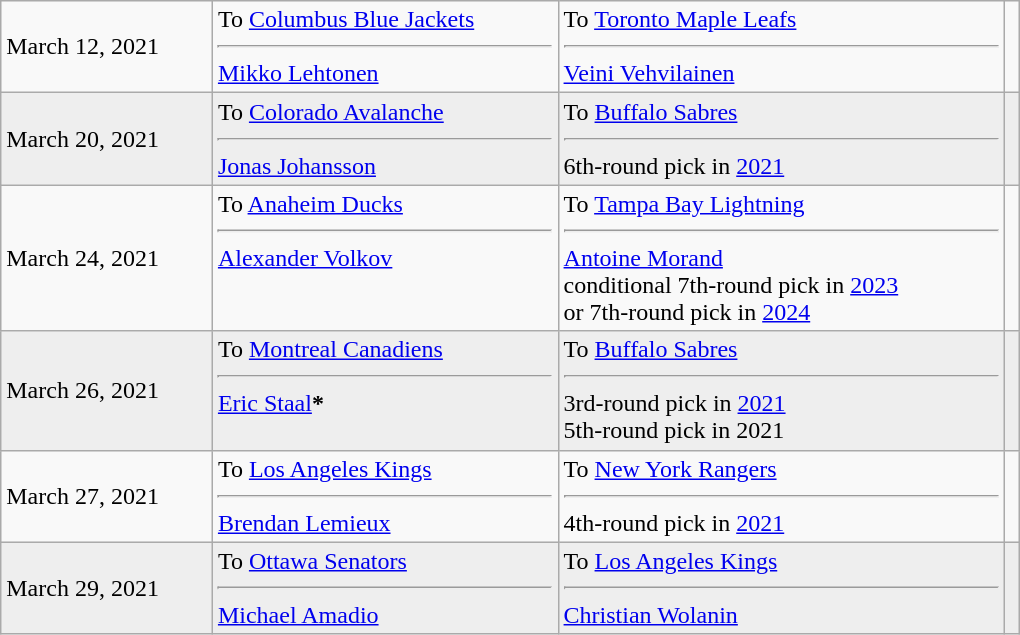<table cellspacing=0 class="wikitable" style="border:1px solid #999999; width:680px;">
<tr>
<td>March 12, 2021</td>
<td valign="top">To <a href='#'>Columbus Blue Jackets</a><hr><a href='#'>Mikko Lehtonen</a></td>
<td valign="top">To <a href='#'>Toronto Maple Leafs</a><hr><a href='#'>Veini Vehvilainen</a></td>
<td></td>
</tr>
<tr bgcolor="eeeeee">
<td>March 20, 2021</td>
<td valign="top">To <a href='#'>Colorado Avalanche</a><hr><a href='#'>Jonas Johansson</a></td>
<td valign="top">To <a href='#'>Buffalo Sabres</a><hr>6th-round pick in <a href='#'>2021</a></td>
<td></td>
</tr>
<tr>
<td>March 24, 2021</td>
<td valign="top">To <a href='#'>Anaheim Ducks</a><hr><a href='#'>Alexander Volkov</a></td>
<td valign="top">To <a href='#'>Tampa Bay Lightning</a><hr><a href='#'>Antoine Morand</a><br><span>conditional</span> 7th-round pick in <a href='#'>2023</a><br>or 7th-round pick in <a href='#'>2024</a></td>
<td></td>
</tr>
<tr bgcolor="eeeeee">
<td>March 26, 2021</td>
<td valign="top">To <a href='#'>Montreal Canadiens</a><hr><a href='#'>Eric Staal</a><span><strong>*</strong></span></td>
<td valign="top">To <a href='#'>Buffalo Sabres</a><hr>3rd-round pick in <a href='#'>2021</a><br>5th-round pick in 2021</td>
<td></td>
</tr>
<tr>
<td>March 27, 2021</td>
<td valign="top">To <a href='#'>Los Angeles Kings</a><hr><a href='#'>Brendan Lemieux</a></td>
<td valign="top">To <a href='#'>New York Rangers</a><hr>4th-round pick in <a href='#'>2021</a></td>
<td></td>
</tr>
<tr bgcolor="eeeeee">
<td>March 29, 2021</td>
<td valign="top">To <a href='#'>Ottawa Senators</a><hr><a href='#'>Michael Amadio</a></td>
<td valign="top">To <a href='#'>Los Angeles Kings</a><hr><a href='#'>Christian Wolanin</a></td>
<td></td>
</tr>
</table>
